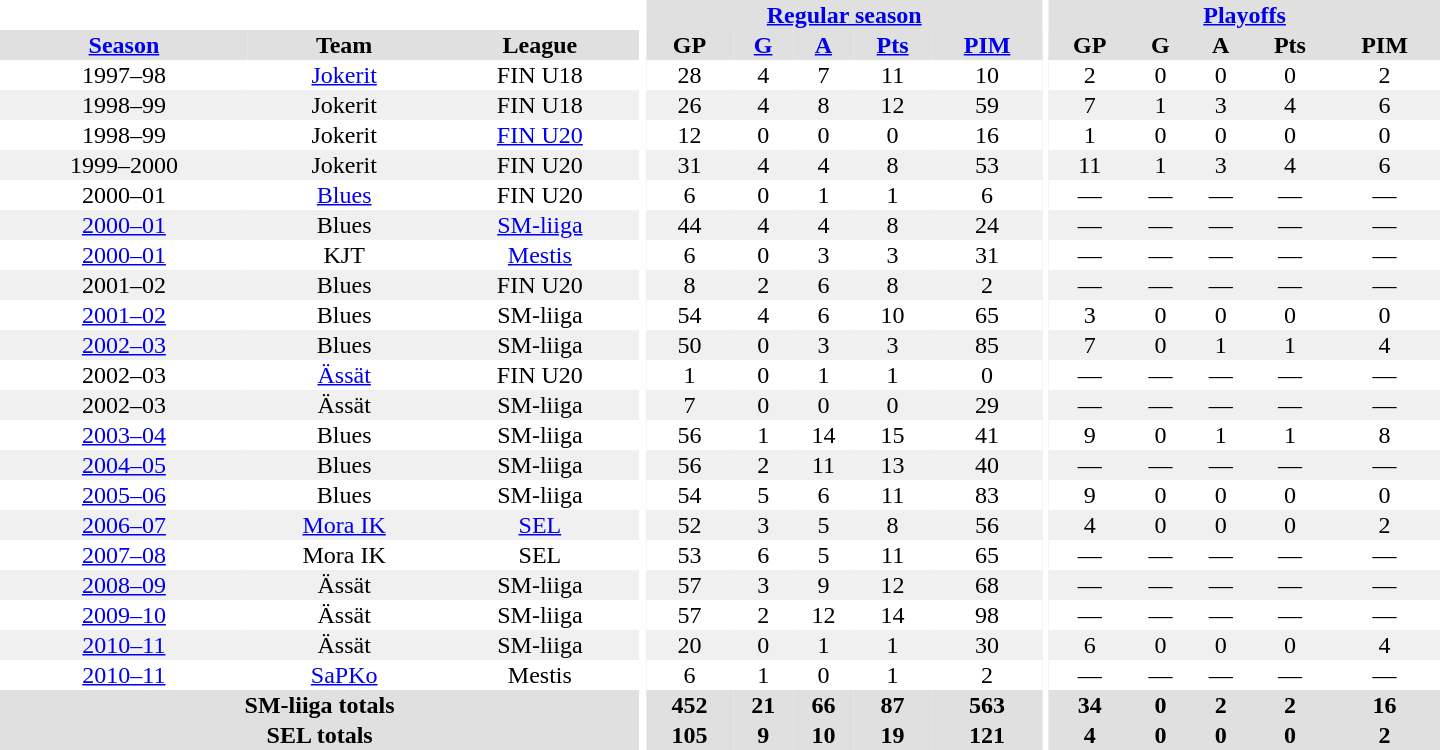<table border="0" cellpadding="1" cellspacing="0" style="text-align:center; width:60em">
<tr bgcolor="#e0e0e0">
<th colspan="3" bgcolor="#ffffff"></th>
<th rowspan="99" bgcolor="#ffffff"></th>
<th colspan="5"><a href='#'>Regular season</a></th>
<th rowspan="99" bgcolor="#ffffff"></th>
<th colspan="5"><a href='#'>Playoffs</a></th>
</tr>
<tr bgcolor="#e0e0e0">
<th><a href='#'>Season</a></th>
<th>Team</th>
<th>League</th>
<th>GP</th>
<th><a href='#'>G</a></th>
<th><a href='#'>A</a></th>
<th><a href='#'>Pts</a></th>
<th><a href='#'>PIM</a></th>
<th>GP</th>
<th>G</th>
<th>A</th>
<th>Pts</th>
<th>PIM</th>
</tr>
<tr>
<td>1997–98</td>
<td><a href='#'>Jokerit</a></td>
<td>FIN U18</td>
<td>28</td>
<td>4</td>
<td>7</td>
<td>11</td>
<td>10</td>
<td>2</td>
<td>0</td>
<td>0</td>
<td>0</td>
<td>2</td>
</tr>
<tr bgcolor="#f0f0f0">
<td>1998–99</td>
<td>Jokerit</td>
<td>FIN U18</td>
<td>26</td>
<td>4</td>
<td>8</td>
<td>12</td>
<td>59</td>
<td>7</td>
<td>1</td>
<td>3</td>
<td>4</td>
<td>6</td>
</tr>
<tr>
<td>1998–99</td>
<td>Jokerit</td>
<td><a href='#'>FIN U20</a></td>
<td>12</td>
<td>0</td>
<td>0</td>
<td>0</td>
<td>16</td>
<td>1</td>
<td>0</td>
<td>0</td>
<td>0</td>
<td>0</td>
</tr>
<tr bgcolor="#f0f0f0">
<td>1999–2000</td>
<td>Jokerit</td>
<td>FIN U20</td>
<td>31</td>
<td>4</td>
<td>4</td>
<td>8</td>
<td>53</td>
<td>11</td>
<td>1</td>
<td>3</td>
<td>4</td>
<td>6</td>
</tr>
<tr>
<td>2000–01</td>
<td><a href='#'>Blues</a></td>
<td>FIN U20</td>
<td>6</td>
<td>0</td>
<td>1</td>
<td>1</td>
<td>6</td>
<td>—</td>
<td>—</td>
<td>—</td>
<td>—</td>
<td>—</td>
</tr>
<tr bgcolor="#f0f0f0">
<td><a href='#'>2000–01</a></td>
<td>Blues</td>
<td><a href='#'>SM-liiga</a></td>
<td>44</td>
<td>4</td>
<td>4</td>
<td>8</td>
<td>24</td>
<td>—</td>
<td>—</td>
<td>—</td>
<td>—</td>
<td>—</td>
</tr>
<tr>
<td><a href='#'>2000–01</a></td>
<td>KJT</td>
<td><a href='#'>Mestis</a></td>
<td>6</td>
<td>0</td>
<td>3</td>
<td>3</td>
<td>31</td>
<td>—</td>
<td>—</td>
<td>—</td>
<td>—</td>
<td>—</td>
</tr>
<tr bgcolor="#f0f0f0">
<td>2001–02</td>
<td>Blues</td>
<td>FIN U20</td>
<td>8</td>
<td>2</td>
<td>6</td>
<td>8</td>
<td>2</td>
<td>—</td>
<td>—</td>
<td>—</td>
<td>—</td>
<td>—</td>
</tr>
<tr>
<td><a href='#'>2001–02</a></td>
<td>Blues</td>
<td>SM-liiga</td>
<td>54</td>
<td>4</td>
<td>6</td>
<td>10</td>
<td>65</td>
<td>3</td>
<td>0</td>
<td>0</td>
<td>0</td>
<td>0</td>
</tr>
<tr bgcolor="#f0f0f0">
<td><a href='#'>2002–03</a></td>
<td>Blues</td>
<td>SM-liiga</td>
<td>50</td>
<td>0</td>
<td>3</td>
<td>3</td>
<td>85</td>
<td>7</td>
<td>0</td>
<td>1</td>
<td>1</td>
<td>4</td>
</tr>
<tr>
<td>2002–03</td>
<td><a href='#'>Ässät</a></td>
<td>FIN U20</td>
<td>1</td>
<td>0</td>
<td>1</td>
<td>1</td>
<td>0</td>
<td>—</td>
<td>—</td>
<td>—</td>
<td>—</td>
<td>—</td>
</tr>
<tr bgcolor="#f0f0f0">
<td>2002–03</td>
<td>Ässät</td>
<td>SM-liiga</td>
<td>7</td>
<td>0</td>
<td>0</td>
<td>0</td>
<td>29</td>
<td>—</td>
<td>—</td>
<td>—</td>
<td>—</td>
<td>—</td>
</tr>
<tr>
<td><a href='#'>2003–04</a></td>
<td>Blues</td>
<td>SM-liiga</td>
<td>56</td>
<td>1</td>
<td>14</td>
<td>15</td>
<td>41</td>
<td>9</td>
<td>0</td>
<td>1</td>
<td>1</td>
<td>8</td>
</tr>
<tr bgcolor="#f0f0f0">
<td><a href='#'>2004–05</a></td>
<td>Blues</td>
<td>SM-liiga</td>
<td>56</td>
<td>2</td>
<td>11</td>
<td>13</td>
<td>40</td>
<td>—</td>
<td>—</td>
<td>—</td>
<td>—</td>
<td>—</td>
</tr>
<tr>
<td><a href='#'>2005–06</a></td>
<td>Blues</td>
<td>SM-liiga</td>
<td>54</td>
<td>5</td>
<td>6</td>
<td>11</td>
<td>83</td>
<td>9</td>
<td>0</td>
<td>0</td>
<td>0</td>
<td>0</td>
</tr>
<tr bgcolor="#f0f0f0">
<td><a href='#'>2006–07</a></td>
<td><a href='#'>Mora IK</a></td>
<td><a href='#'>SEL</a></td>
<td>52</td>
<td>3</td>
<td>5</td>
<td>8</td>
<td>56</td>
<td>4</td>
<td>0</td>
<td>0</td>
<td>0</td>
<td>2</td>
</tr>
<tr>
<td><a href='#'>2007–08</a></td>
<td>Mora IK</td>
<td>SEL</td>
<td>53</td>
<td>6</td>
<td>5</td>
<td>11</td>
<td>65</td>
<td>—</td>
<td>—</td>
<td>—</td>
<td>—</td>
<td>—</td>
</tr>
<tr bgcolor="#f0f0f0">
<td><a href='#'>2008–09</a></td>
<td>Ässät</td>
<td>SM-liiga</td>
<td>57</td>
<td>3</td>
<td>9</td>
<td>12</td>
<td>68</td>
<td>—</td>
<td>—</td>
<td>—</td>
<td>—</td>
<td>—</td>
</tr>
<tr>
<td><a href='#'>2009–10</a></td>
<td>Ässät</td>
<td>SM-liiga</td>
<td>57</td>
<td>2</td>
<td>12</td>
<td>14</td>
<td>98</td>
<td>—</td>
<td>—</td>
<td>—</td>
<td>—</td>
<td>—</td>
</tr>
<tr bgcolor="#f0f0f0">
<td><a href='#'>2010–11</a></td>
<td>Ässät</td>
<td>SM-liiga</td>
<td>20</td>
<td>0</td>
<td>1</td>
<td>1</td>
<td>30</td>
<td>6</td>
<td>0</td>
<td>0</td>
<td>0</td>
<td>4</td>
</tr>
<tr>
<td><a href='#'>2010–11</a></td>
<td><a href='#'>SaPKo</a></td>
<td>Mestis</td>
<td>6</td>
<td>1</td>
<td>0</td>
<td>1</td>
<td>2</td>
<td>—</td>
<td>—</td>
<td>—</td>
<td>—</td>
<td>—</td>
</tr>
<tr bgcolor="#e0e0e0">
<th colspan="3">SM-liiga totals</th>
<th>452</th>
<th>21</th>
<th>66</th>
<th>87</th>
<th>563</th>
<th>34</th>
<th>0</th>
<th>2</th>
<th>2</th>
<th>16</th>
</tr>
<tr bgcolor="#e0e0e0">
<th colspan="3">SEL totals</th>
<th>105</th>
<th>9</th>
<th>10</th>
<th>19</th>
<th>121</th>
<th>4</th>
<th>0</th>
<th>0</th>
<th>0</th>
<th>2</th>
</tr>
</table>
